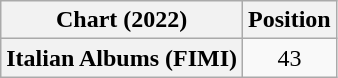<table class="wikitable plainrowheaders" style="text-align:center">
<tr>
<th scope="col">Chart (2022)</th>
<th scope="col">Position</th>
</tr>
<tr>
<th scope="row">Italian Albums (FIMI)</th>
<td>43</td>
</tr>
</table>
